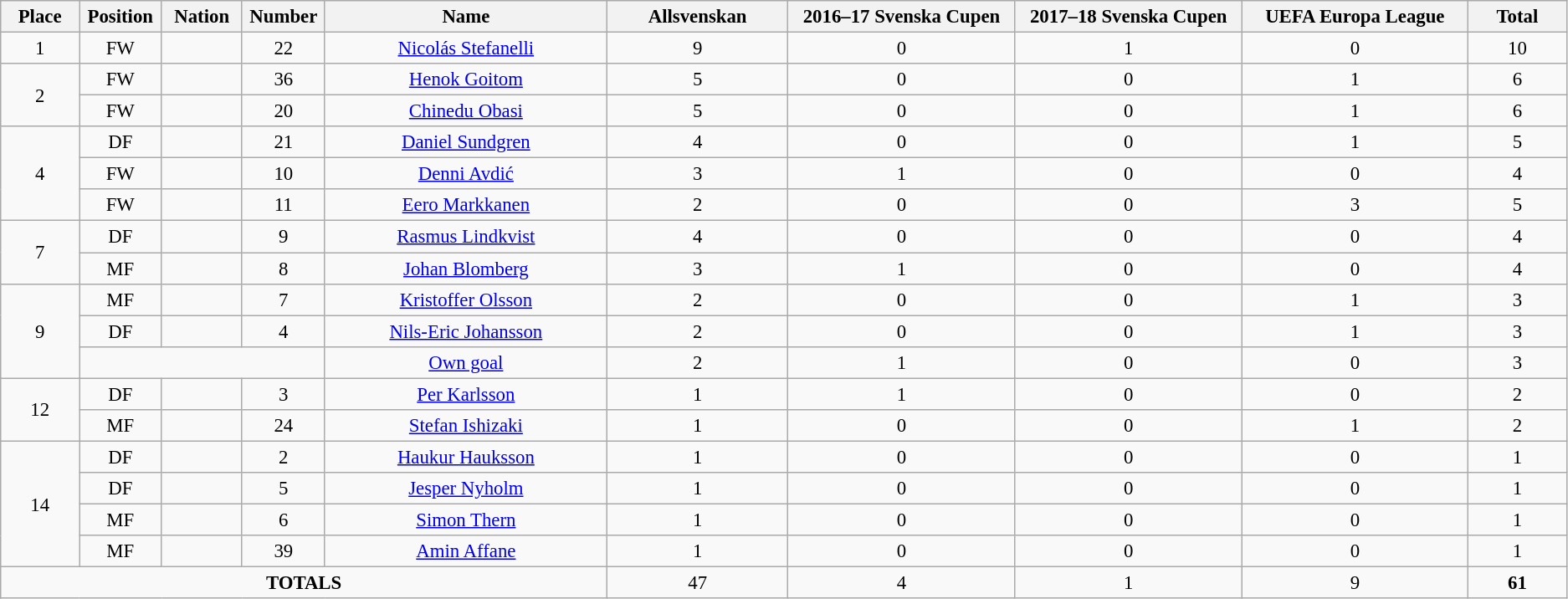<table class="wikitable" style="font-size: 95%; text-align: center;">
<tr>
<th width=60>Place</th>
<th width=60>Position</th>
<th width=60>Nation</th>
<th width=60>Number</th>
<th width=250>Name</th>
<th width=150>Allsvenskan</th>
<th width=200>2016–17 Svenska Cupen</th>
<th width=200>2017–18 Svenska Cupen</th>
<th width=200>UEFA Europa League</th>
<th width=80><strong>Total</strong></th>
</tr>
<tr>
<td>1</td>
<td>FW</td>
<td></td>
<td>22</td>
<td><a href='#'>Nicolás Stefanelli</a></td>
<td>9</td>
<td>0</td>
<td>1</td>
<td>0</td>
<td>10</td>
</tr>
<tr>
<td rowspan="2">2</td>
<td>FW</td>
<td></td>
<td>36</td>
<td><a href='#'>Henok Goitom</a></td>
<td>5</td>
<td>0</td>
<td>0</td>
<td>1</td>
<td>6</td>
</tr>
<tr>
<td>FW</td>
<td></td>
<td>20</td>
<td><a href='#'>Chinedu Obasi</a></td>
<td>5</td>
<td>0</td>
<td>0</td>
<td>1</td>
<td>6</td>
</tr>
<tr>
<td rowspan="3">4</td>
<td>DF</td>
<td></td>
<td>21</td>
<td><a href='#'>Daniel Sundgren</a></td>
<td>4</td>
<td>0</td>
<td>0</td>
<td>1</td>
<td>5</td>
</tr>
<tr>
<td>FW</td>
<td></td>
<td>10</td>
<td><a href='#'>Denni Avdić</a></td>
<td>3</td>
<td>1</td>
<td>0</td>
<td>0</td>
<td>4</td>
</tr>
<tr>
<td>FW</td>
<td></td>
<td>11</td>
<td><a href='#'>Eero Markkanen</a></td>
<td>2</td>
<td>0</td>
<td>0</td>
<td>3</td>
<td>5</td>
</tr>
<tr>
<td rowspan="2">7</td>
<td>DF</td>
<td></td>
<td>9</td>
<td><a href='#'>Rasmus Lindkvist</a></td>
<td>4</td>
<td>0</td>
<td>0</td>
<td>0</td>
<td>4</td>
</tr>
<tr>
<td>MF</td>
<td></td>
<td>8</td>
<td><a href='#'>Johan Blomberg</a></td>
<td>3</td>
<td>1</td>
<td>0</td>
<td>0</td>
<td>4</td>
</tr>
<tr>
<td rowspan="3">9</td>
<td>MF</td>
<td></td>
<td>7</td>
<td><a href='#'>Kristoffer Olsson</a></td>
<td>2</td>
<td>0</td>
<td>0</td>
<td>1</td>
<td>3</td>
</tr>
<tr>
<td>DF</td>
<td></td>
<td>4</td>
<td><a href='#'>Nils-Eric Johansson</a></td>
<td>2</td>
<td>0</td>
<td>0</td>
<td>1</td>
<td>3</td>
</tr>
<tr>
<td colspan="3"></td>
<td><a href='#'>Own goal</a></td>
<td>2</td>
<td>1</td>
<td>0</td>
<td>0</td>
<td>3</td>
</tr>
<tr>
<td rowspan="2">12</td>
<td>DF</td>
<td></td>
<td>3</td>
<td><a href='#'>Per Karlsson</a></td>
<td>1</td>
<td>1</td>
<td>0</td>
<td>0</td>
<td>2</td>
</tr>
<tr>
<td>MF</td>
<td></td>
<td>24</td>
<td><a href='#'>Stefan Ishizaki</a></td>
<td>1</td>
<td>0</td>
<td>0</td>
<td>1</td>
<td>2</td>
</tr>
<tr>
<td rowspan="4">14</td>
<td>DF</td>
<td></td>
<td>2</td>
<td><a href='#'>Haukur Hauksson</a></td>
<td>1</td>
<td>0</td>
<td>0</td>
<td>0</td>
<td>1</td>
</tr>
<tr>
<td>DF</td>
<td></td>
<td>5</td>
<td><a href='#'>Jesper Nyholm</a></td>
<td>1</td>
<td>0</td>
<td>0</td>
<td>0</td>
<td>1</td>
</tr>
<tr>
<td>MF</td>
<td></td>
<td>6</td>
<td><a href='#'>Simon Thern</a></td>
<td>1</td>
<td>0</td>
<td>0</td>
<td>0</td>
<td>1</td>
</tr>
<tr>
<td>MF</td>
<td></td>
<td>39</td>
<td><a href='#'>Amin Affane</a></td>
<td>1</td>
<td>0</td>
<td>0</td>
<td>0</td>
<td>1</td>
</tr>
<tr>
<td colspan="5"><strong>TOTALS</strong></td>
<td>47</td>
<td>4</td>
<td>1</td>
<td>9</td>
<td><strong>61</strong></td>
</tr>
</table>
